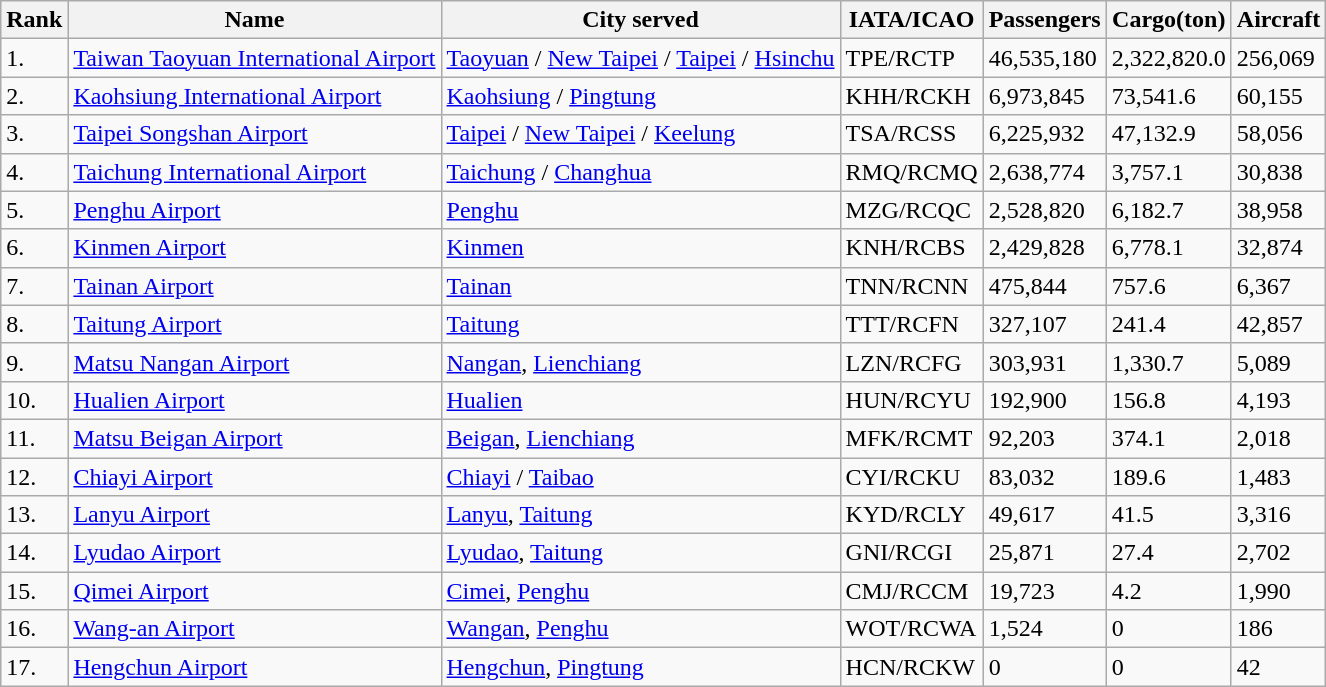<table class="wikitable">
<tr>
<th>Rank</th>
<th>Name</th>
<th>City served</th>
<th>IATA/ICAO</th>
<th>Passengers</th>
<th>Cargo(ton)</th>
<th>Aircraft</th>
</tr>
<tr>
<td>1.</td>
<td><a href='#'>Taiwan Taoyuan International Airport</a></td>
<td><a href='#'>Taoyuan</a> / <a href='#'>New Taipei</a> / <a href='#'>Taipei</a> / <a href='#'>Hsinchu</a></td>
<td>TPE/RCTP</td>
<td>46,535,180</td>
<td>2,322,820.0</td>
<td>256,069</td>
</tr>
<tr>
<td>2.</td>
<td><a href='#'>Kaohsiung International Airport</a></td>
<td><a href='#'>Kaohsiung</a> / <a href='#'>Pingtung</a></td>
<td>KHH/RCKH</td>
<td>6,973,845</td>
<td>73,541.6</td>
<td>60,155</td>
</tr>
<tr>
<td>3.</td>
<td><a href='#'>Taipei Songshan Airport</a></td>
<td><a href='#'>Taipei</a> / <a href='#'>New Taipei</a> / <a href='#'>Keelung</a></td>
<td>TSA/RCSS</td>
<td>6,225,932</td>
<td>47,132.9</td>
<td>58,056</td>
</tr>
<tr>
<td>4.</td>
<td><a href='#'>Taichung International Airport</a></td>
<td><a href='#'>Taichung</a> / <a href='#'>Changhua</a></td>
<td>RMQ/RCMQ</td>
<td>2,638,774</td>
<td>3,757.1</td>
<td>30,838</td>
</tr>
<tr>
<td>5.</td>
<td><a href='#'>Penghu Airport</a></td>
<td><a href='#'>Penghu</a></td>
<td>MZG/RCQC</td>
<td>2,528,820</td>
<td>6,182.7</td>
<td>38,958</td>
</tr>
<tr>
<td>6.</td>
<td><a href='#'>Kinmen Airport</a></td>
<td><a href='#'>Kinmen</a></td>
<td>KNH/RCBS</td>
<td>2,429,828</td>
<td>6,778.1</td>
<td>32,874</td>
</tr>
<tr>
<td>7.</td>
<td><a href='#'>Tainan Airport</a></td>
<td><a href='#'>Tainan</a></td>
<td>TNN/RCNN</td>
<td>475,844</td>
<td>757.6</td>
<td>6,367</td>
</tr>
<tr>
<td>8.</td>
<td><a href='#'>Taitung Airport</a></td>
<td><a href='#'>Taitung</a></td>
<td>TTT/RCFN</td>
<td>327,107</td>
<td>241.4</td>
<td>42,857</td>
</tr>
<tr>
<td>9.</td>
<td><a href='#'>Matsu Nangan Airport</a></td>
<td><a href='#'>Nangan</a>, <a href='#'>Lienchiang</a></td>
<td>LZN/RCFG</td>
<td>303,931</td>
<td>1,330.7</td>
<td>5,089</td>
</tr>
<tr>
<td>10.</td>
<td><a href='#'>Hualien Airport</a></td>
<td><a href='#'>Hualien</a></td>
<td>HUN/RCYU</td>
<td>192,900</td>
<td>156.8</td>
<td>4,193</td>
</tr>
<tr>
<td>11.</td>
<td><a href='#'>Matsu Beigan Airport</a></td>
<td><a href='#'>Beigan</a>, <a href='#'>Lienchiang</a></td>
<td>MFK/RCMT</td>
<td>92,203</td>
<td>374.1</td>
<td>2,018</td>
</tr>
<tr>
<td>12.</td>
<td><a href='#'>Chiayi Airport</a></td>
<td><a href='#'>Chiayi</a> / <a href='#'>Taibao</a></td>
<td>CYI/RCKU</td>
<td>83,032</td>
<td>189.6</td>
<td>1,483</td>
</tr>
<tr>
<td>13.</td>
<td><a href='#'>Lanyu Airport</a></td>
<td><a href='#'>Lanyu</a>, <a href='#'>Taitung</a></td>
<td>KYD/RCLY</td>
<td>49,617</td>
<td>41.5</td>
<td>3,316</td>
</tr>
<tr>
<td>14.</td>
<td><a href='#'>Lyudao Airport</a></td>
<td><a href='#'>Lyudao</a>, <a href='#'>Taitung</a></td>
<td>GNI/RCGI</td>
<td>25,871</td>
<td>27.4</td>
<td>2,702</td>
</tr>
<tr>
<td>15.</td>
<td><a href='#'>Qimei Airport</a></td>
<td><a href='#'>Cimei</a>, <a href='#'>Penghu</a></td>
<td>CMJ/RCCM</td>
<td>19,723</td>
<td>4.2</td>
<td>1,990</td>
</tr>
<tr>
<td>16.</td>
<td><a href='#'>Wang-an Airport</a></td>
<td><a href='#'>Wangan</a>, <a href='#'>Penghu</a></td>
<td>WOT/RCWA</td>
<td>1,524</td>
<td>0</td>
<td>186</td>
</tr>
<tr>
<td>17.</td>
<td><a href='#'>Hengchun Airport</a></td>
<td><a href='#'>Hengchun</a>, <a href='#'>Pingtung</a></td>
<td>HCN/RCKW</td>
<td>0</td>
<td>0</td>
<td>42</td>
</tr>
</table>
